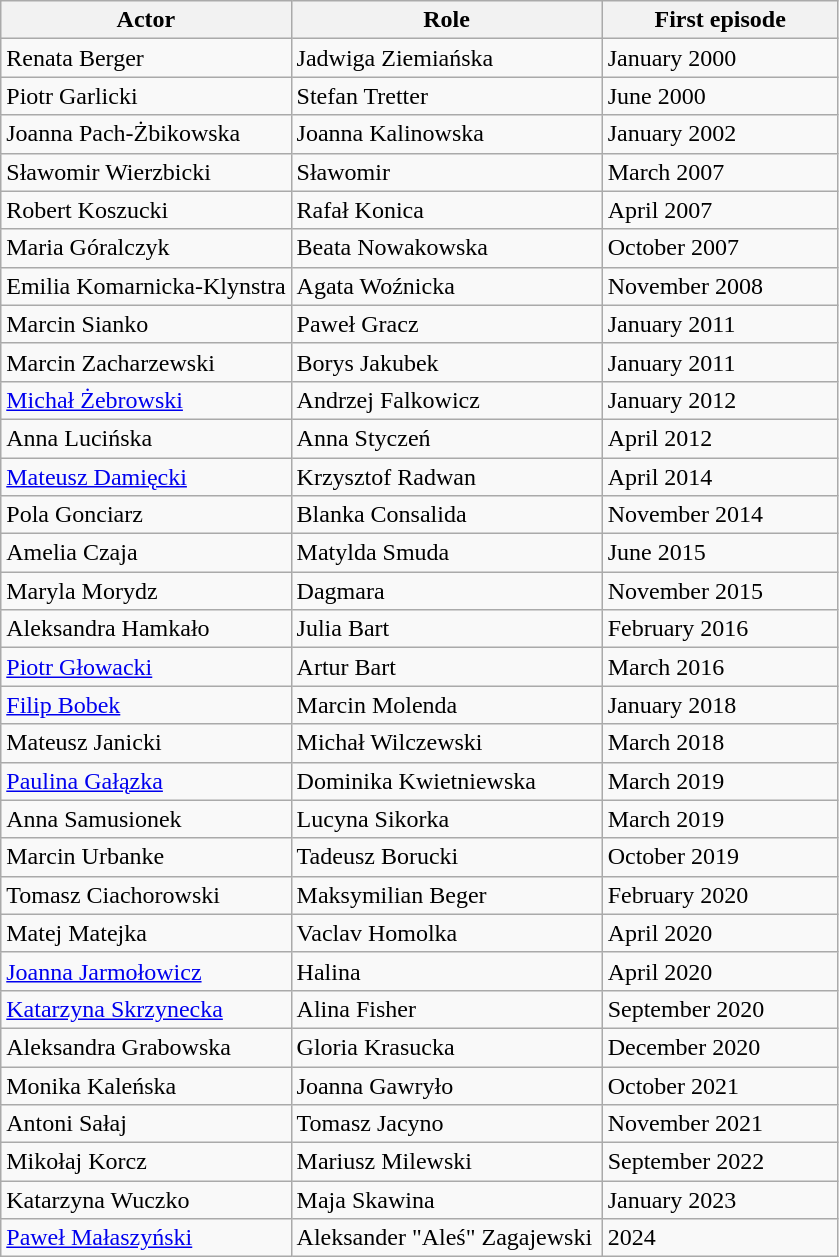<table class="wikitable">
<tr>
<th widht="250">Actor</th>
<th width="200">Role</th>
<th width="150">First episode</th>
</tr>
<tr>
<td>Renata Berger</td>
<td>Jadwiga Ziemiańska</td>
<td>January 2000</td>
</tr>
<tr>
<td>Piotr Garlicki</td>
<td>Stefan Tretter</td>
<td>June 2000</td>
</tr>
<tr>
<td>Joanna Pach-Żbikowska</td>
<td>Joanna Kalinowska</td>
<td>January 2002</td>
</tr>
<tr>
<td>Sławomir Wierzbicki</td>
<td>Sławomir</td>
<td>March 2007</td>
</tr>
<tr>
<td>Robert Koszucki</td>
<td>Rafał Konica</td>
<td>April 2007</td>
</tr>
<tr>
<td>Maria Góralczyk</td>
<td>Beata Nowakowska</td>
<td>October 2007</td>
</tr>
<tr>
<td>Emilia Komarnicka-Klynstra</td>
<td>Agata Woźnicka</td>
<td>November 2008</td>
</tr>
<tr>
<td>Marcin Sianko</td>
<td>Paweł Gracz</td>
<td>January 2011</td>
</tr>
<tr>
<td>Marcin Zacharzewski</td>
<td>Borys Jakubek</td>
<td>January 2011</td>
</tr>
<tr>
<td><a href='#'>Michał Żebrowski</a></td>
<td>Andrzej Falkowicz</td>
<td>January 2012</td>
</tr>
<tr>
<td>Anna Lucińska</td>
<td>Anna Styczeń</td>
<td>April 2012</td>
</tr>
<tr>
<td><a href='#'>Mateusz Damięcki</a></td>
<td>Krzysztof Radwan</td>
<td>April 2014</td>
</tr>
<tr>
<td>Pola Gonciarz</td>
<td>Blanka Consalida</td>
<td>November 2014</td>
</tr>
<tr>
<td>Amelia Czaja</td>
<td>Matylda Smuda</td>
<td>June 2015</td>
</tr>
<tr>
<td>Maryla Morydz</td>
<td>Dagmara</td>
<td>November 2015</td>
</tr>
<tr>
<td>Aleksandra Hamkało</td>
<td>Julia Bart</td>
<td>February 2016</td>
</tr>
<tr>
<td><a href='#'>Piotr Głowacki</a></td>
<td>Artur Bart</td>
<td>March 2016</td>
</tr>
<tr>
<td><a href='#'>Filip Bobek</a></td>
<td>Marcin Molenda</td>
<td>January 2018</td>
</tr>
<tr>
<td>Mateusz Janicki</td>
<td>Michał Wilczewski</td>
<td>March 2018</td>
</tr>
<tr>
<td><a href='#'>Paulina Gałązka</a></td>
<td>Dominika Kwietniewska</td>
<td>March 2019</td>
</tr>
<tr>
<td>Anna Samusionek</td>
<td>Lucyna Sikorka</td>
<td>March 2019</td>
</tr>
<tr>
<td>Marcin Urbanke</td>
<td>Tadeusz Borucki</td>
<td>October 2019</td>
</tr>
<tr>
<td>Tomasz Ciachorowski</td>
<td>Maksymilian Beger</td>
<td>February 2020</td>
</tr>
<tr>
<td>Matej Matejka</td>
<td>Vaclav Homolka</td>
<td>April 2020</td>
</tr>
<tr>
<td><a href='#'>Joanna Jarmołowicz</a></td>
<td>Halina</td>
<td>April 2020</td>
</tr>
<tr>
<td><a href='#'>Katarzyna Skrzynecka</a></td>
<td>Alina Fisher</td>
<td>September 2020</td>
</tr>
<tr>
<td>Aleksandra Grabowska</td>
<td>Gloria Krasucka</td>
<td>December 2020</td>
</tr>
<tr>
<td>Monika Kaleńska</td>
<td>Joanna Gawryło</td>
<td>October 2021</td>
</tr>
<tr>
<td>Antoni Sałaj</td>
<td>Tomasz Jacyno</td>
<td>November 2021</td>
</tr>
<tr>
<td>Mikołaj Korcz</td>
<td>Mariusz Milewski</td>
<td>September 2022</td>
</tr>
<tr>
<td>Katarzyna Wuczko</td>
<td>Maja Skawina</td>
<td>January 2023</td>
</tr>
<tr>
<td><a href='#'>Paweł Małaszyński</a></td>
<td>Aleksander "Aleś" Zagajewski</td>
<td>2024</td>
</tr>
</table>
